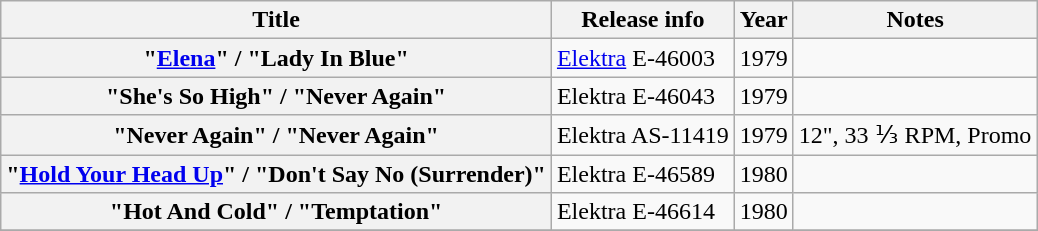<table class="wikitable plainrowheaders sortable">
<tr>
<th scope="col">Title</th>
<th scope="col">Release info</th>
<th scope="col">Year</th>
<th scope="col" class="unsortable">Notes</th>
</tr>
<tr>
<th scope="row">"<a href='#'>Elena</a>" / "Lady In Blue"</th>
<td><a href='#'>Elektra</a> E-46003</td>
<td>1979</td>
<td></td>
</tr>
<tr>
<th scope="row">"She's So High" / "Never Again"</th>
<td>Elektra E-46043</td>
<td>1979</td>
<td></td>
</tr>
<tr>
<th scope="row">"Never Again" / "Never Again"</th>
<td>Elektra AS-11419</td>
<td>1979</td>
<td>12", 33 ⅓ RPM, Promo</td>
</tr>
<tr>
<th scope="row">"<a href='#'>Hold Your Head Up</a>" / "Don't Say No (Surrender)"</th>
<td>Elektra E-46589</td>
<td>1980</td>
<td></td>
</tr>
<tr>
<th scope="row">"Hot And Cold" / "Temptation"</th>
<td>Elektra E-46614</td>
<td>1980</td>
<td></td>
</tr>
<tr>
</tr>
</table>
